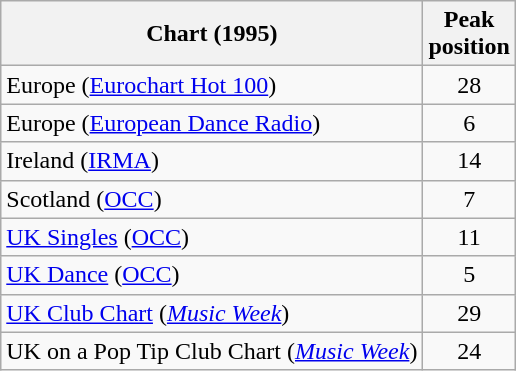<table class="wikitable sortable">
<tr>
<th>Chart (1995)</th>
<th>Peak<br>position</th>
</tr>
<tr>
<td>Europe (<a href='#'>Eurochart Hot 100</a>)</td>
<td align="center">28</td>
</tr>
<tr>
<td>Europe (<a href='#'>European Dance Radio</a>)</td>
<td align="center">6</td>
</tr>
<tr>
<td>Ireland (<a href='#'>IRMA</a>)</td>
<td align="center">14</td>
</tr>
<tr>
<td>Scotland (<a href='#'>OCC</a>)</td>
<td align="center">7</td>
</tr>
<tr>
<td><a href='#'>UK Singles</a> (<a href='#'>OCC</a>)</td>
<td align="center">11</td>
</tr>
<tr>
<td><a href='#'>UK Dance</a> (<a href='#'>OCC</a>)</td>
<td align="center">5</td>
</tr>
<tr>
<td><a href='#'>UK Club Chart</a> (<em><a href='#'>Music Week</a></em>)</td>
<td align="center">29</td>
</tr>
<tr>
<td>UK on a Pop Tip Club Chart (<em><a href='#'>Music Week</a></em>)</td>
<td align="center">24</td>
</tr>
</table>
